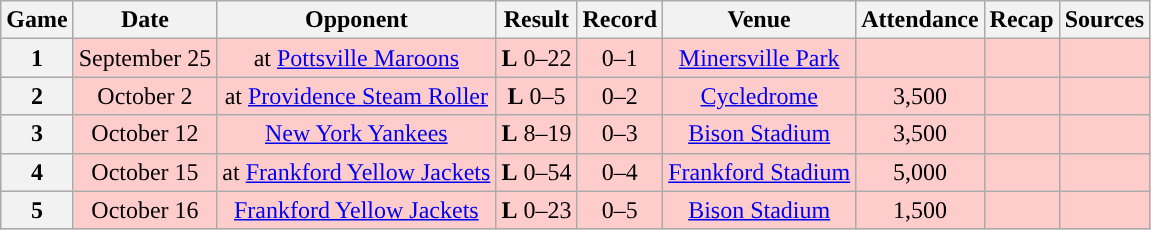<table class="wikitable" style="text-align:center">
<tr>
<th>Game</th>
<th>Date</th>
<th>Opponent</th>
<th>Result</th>
<th>Record</th>
<th>Venue</th>
<th>Attendance</th>
<th>Recap</th>
<th>Sources</th>
</tr>
<tr style="background:#fcc">
<th>1</th>
<td>September 25</td>
<td>at <a href='#'>Pottsville Maroons</a></td>
<td><strong>L</strong> 0–22</td>
<td>0–1</td>
<td><a href='#'>Minersville Park</a></td>
<td></td>
<td></td>
<td></td>
</tr>
<tr style="background:#fcc">
<th>2</th>
<td>October 2</td>
<td>at <a href='#'>Providence Steam Roller</a></td>
<td><strong>L</strong> 0–5</td>
<td>0–2</td>
<td><a href='#'>Cycledrome</a></td>
<td>3,500</td>
<td></td>
<td></td>
</tr>
<tr style="background:#fcc">
<th>3</th>
<td>October 12</td>
<td><a href='#'>New York Yankees</a></td>
<td><strong>L</strong> 8–19</td>
<td>0–3</td>
<td><a href='#'>Bison Stadium</a></td>
<td>3,500</td>
<td></td>
<td></td>
</tr>
<tr style="background:#fcc">
<th>4</th>
<td>October 15</td>
<td>at <a href='#'>Frankford Yellow Jackets</a></td>
<td><strong>L</strong> 0–54</td>
<td>0–4</td>
<td><a href='#'>Frankford Stadium</a></td>
<td>5,000</td>
<td></td>
<td></td>
</tr>
<tr style="background:#fcc">
<th>5</th>
<td>October 16</td>
<td><a href='#'>Frankford Yellow Jackets</a></td>
<td><strong>L</strong> 0–23</td>
<td>0–5</td>
<td><a href='#'>Bison Stadium</a></td>
<td>1,500</td>
<td></td>
<td></td>
</tr>
</table>
